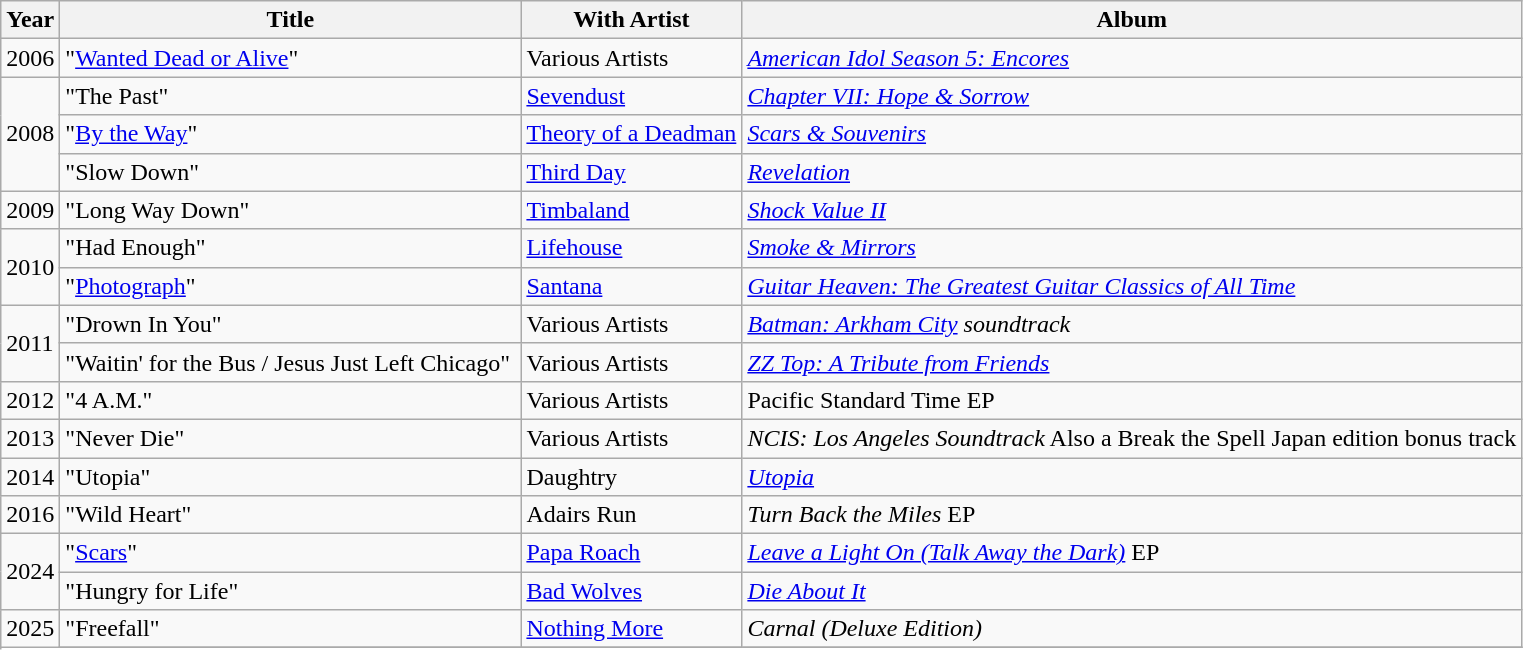<table class="wikitable">
<tr>
<th>Year</th>
<th width=300>Title</th>
<th>With Artist</th>
<th>Album</th>
</tr>
<tr>
<td>2006</td>
<td>"<a href='#'>Wanted Dead or Alive</a>"</td>
<td>Various Artists</td>
<td><em><a href='#'>American Idol Season 5: Encores</a></em></td>
</tr>
<tr>
<td rowspan=3>2008</td>
<td>"The Past"</td>
<td><a href='#'>Sevendust</a></td>
<td><em><a href='#'>Chapter VII: Hope & Sorrow</a></em></td>
</tr>
<tr>
<td>"<a href='#'>By the Way</a>"</td>
<td><a href='#'>Theory of a Deadman</a></td>
<td><em><a href='#'>Scars & Souvenirs</a></em></td>
</tr>
<tr>
<td>"Slow Down"</td>
<td><a href='#'>Third Day</a></td>
<td><em><a href='#'>Revelation</a></em></td>
</tr>
<tr>
<td>2009</td>
<td>"Long Way Down"</td>
<td><a href='#'>Timbaland</a></td>
<td><em><a href='#'>Shock Value II</a></em></td>
</tr>
<tr>
<td rowspan=2>2010</td>
<td>"Had Enough"</td>
<td><a href='#'>Lifehouse</a></td>
<td><em><a href='#'>Smoke & Mirrors</a></em></td>
</tr>
<tr>
<td>"<a href='#'>Photograph</a>"</td>
<td><a href='#'>Santana</a></td>
<td><em><a href='#'>Guitar Heaven: The Greatest Guitar Classics of All Time</a></em></td>
</tr>
<tr>
<td rowspan=2>2011</td>
<td>"Drown In You"</td>
<td>Various Artists</td>
<td><em><a href='#'>Batman: Arkham City</a> soundtrack</em></td>
</tr>
<tr>
<td>"Waitin' for the Bus / Jesus Just Left Chicago"</td>
<td>Various Artists</td>
<td><em><a href='#'>ZZ Top: A Tribute from Friends</a></em></td>
</tr>
<tr>
<td>2012</td>
<td>"4 A.M."</td>
<td>Various Artists</td>
<td>Pacific Standard Time EP</td>
</tr>
<tr>
<td>2013</td>
<td>"Never Die"</td>
<td>Various Artists</td>
<td><em>NCIS: Los Angeles Soundtrack</em> Also a Break the Spell Japan edition bonus track</td>
</tr>
<tr>
<td>2014</td>
<td>"Utopia"</td>
<td>Daughtry</td>
<td><em><a href='#'>Utopia</a></em></td>
</tr>
<tr>
<td>2016</td>
<td>"Wild Heart"</td>
<td>Adairs Run</td>
<td><em>Turn Back the Miles</em> EP</td>
</tr>
<tr>
<td rowspan=2>2024</td>
<td>"<a href='#'>Scars</a>"</td>
<td><a href='#'>Papa Roach</a></td>
<td><em><a href='#'>Leave a Light On (Talk Away the Dark)</a></em> EP</td>
</tr>
<tr>
<td>"Hungry for Life"</td>
<td><a href='#'>Bad Wolves</a></td>
<td><em><a href='#'>Die About It</a></em></td>
</tr>
<tr>
<td rowspan=2>2025</td>
<td>"Freefall"</td>
<td><a href='#'>Nothing More</a></td>
<td><em>Carnal (Deluxe Edition)</em></td>
</tr>
<tr>
</tr>
</table>
